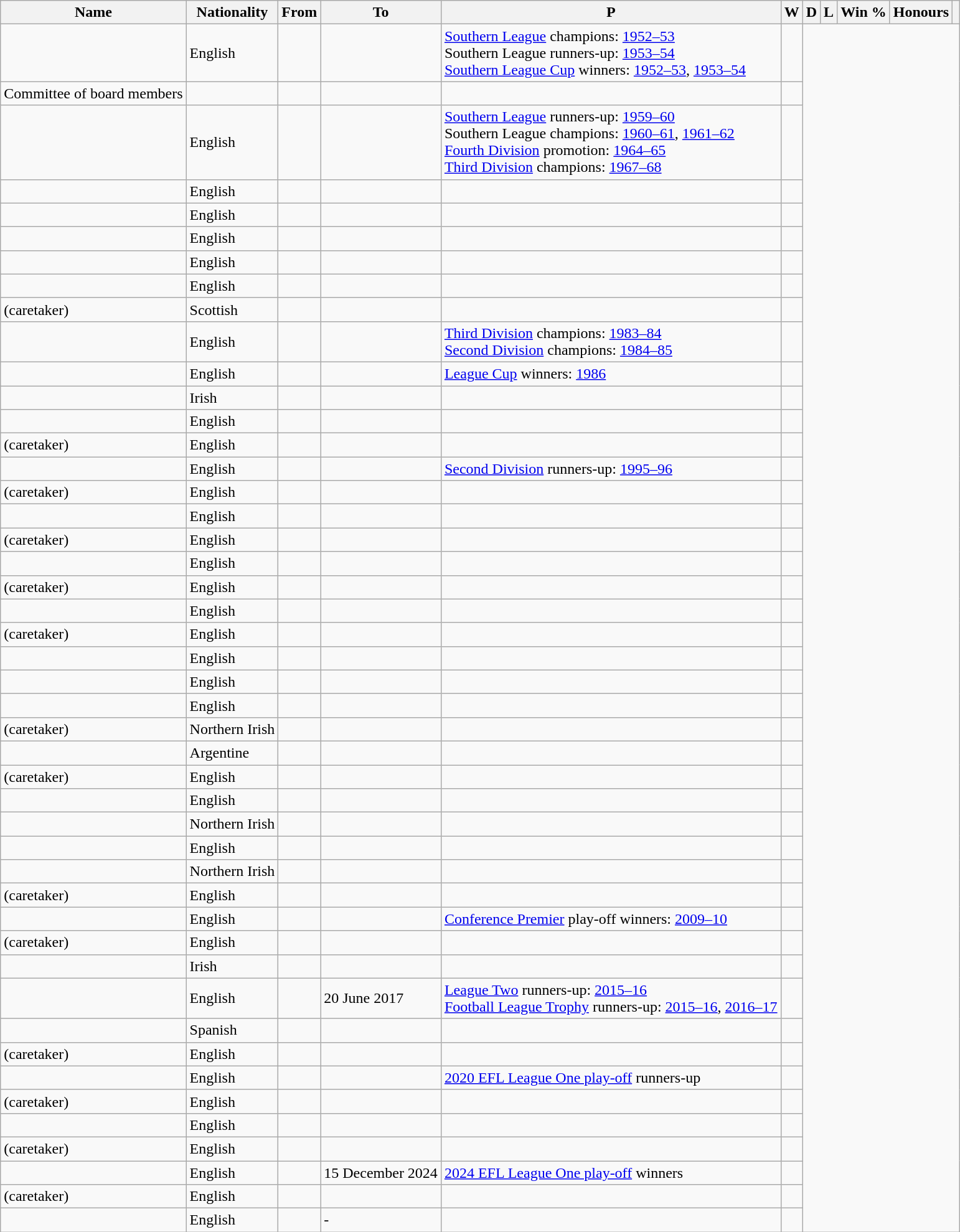<table class="wikitable sortable" style="text-align:center">
<tr>
<th>Name</th>
<th>Nationality</th>
<th>From</th>
<th>To</th>
<th>P</th>
<th>W</th>
<th>D</th>
<th>L</th>
<th>Win %</th>
<th class="unsortable">Honours</th>
<th class="unsortable"></th>
</tr>
<tr>
<td align=left></td>
<td align=left>English</td>
<td align=left></td>
<td align=left><br></td>
<td align=left><a href='#'>Southern League</a> champions: <a href='#'>1952–53</a><br>Southern League runners-up: <a href='#'>1953–54</a><br><a href='#'>Southern League Cup</a> winners: <a href='#'>1952–53</a>, <a href='#'>1953–54</a></td>
<td align=center></td>
</tr>
<tr>
<td align=left>Committee of board members</td>
<td align=left></td>
<td align=left></td>
<td align=left><br></td>
<td align=left></td>
<td align=center></td>
</tr>
<tr>
<td align=left></td>
<td align=left>English</td>
<td align=left></td>
<td align=left><br></td>
<td align=left><a href='#'>Southern League</a> runners-up: <a href='#'>1959–60</a><br>Southern League champions: <a href='#'>1960–61</a>, <a href='#'>1961–62</a><br><a href='#'>Fourth Division</a> promotion: <a href='#'>1964–65</a><br><a href='#'>Third Division</a> champions: <a href='#'>1967–68</a></td>
<td align=center></td>
</tr>
<tr>
<td align=left></td>
<td align=left>English</td>
<td align=left></td>
<td align=left><br></td>
<td align=left></td>
<td align=center></td>
</tr>
<tr>
<td align=left></td>
<td align=left>English</td>
<td align=left></td>
<td align=left><br></td>
<td align=left></td>
<td align=center></td>
</tr>
<tr>
<td align=left></td>
<td align=left>English</td>
<td align=left></td>
<td align=left><br></td>
<td align=left></td>
<td align=center></td>
</tr>
<tr>
<td align=left></td>
<td align=left>English</td>
<td align=left></td>
<td align=left><br></td>
<td align=left></td>
<td align=center></td>
</tr>
<tr>
<td align=left></td>
<td align=left>English</td>
<td align=left></td>
<td align=left><br></td>
<td align=left></td>
<td align=center></td>
</tr>
<tr>
<td align=left> (caretaker)</td>
<td align=left>Scottish</td>
<td align=left></td>
<td align=left><br></td>
<td align=left></td>
<td align=center></td>
</tr>
<tr>
<td align=left></td>
<td align=left>English</td>
<td align=left></td>
<td align=left><br></td>
<td align=left><a href='#'>Third Division</a> champions: <a href='#'>1983–84</a><br><a href='#'>Second Division</a> champions: <a href='#'>1984–85</a></td>
<td align=center></td>
</tr>
<tr>
<td align=left></td>
<td align=left>English</td>
<td align=left></td>
<td align=left><br></td>
<td align=left><a href='#'>League Cup</a> winners: <a href='#'>1986</a></td>
<td align=center></td>
</tr>
<tr>
<td align=left></td>
<td align=left>Irish</td>
<td align=left></td>
<td align=left><br></td>
<td align=left></td>
<td align=center></td>
</tr>
<tr>
<td align=left></td>
<td align=left>English</td>
<td align=left></td>
<td align=left><br></td>
<td align=left></td>
<td align=center></td>
</tr>
<tr>
<td align=left> (caretaker)</td>
<td align=left>English</td>
<td align=left></td>
<td align=left><br></td>
<td align=left></td>
<td align=center></td>
</tr>
<tr>
<td align=left></td>
<td align=left>English</td>
<td align=left></td>
<td align=left><br></td>
<td align=left><a href='#'>Second Division</a> runners-up: <a href='#'>1995–96</a></td>
<td align=center></td>
</tr>
<tr>
<td align=left> (caretaker)</td>
<td align=left>English</td>
<td align=left></td>
<td align=left><br></td>
<td align=left></td>
<td align=center></td>
</tr>
<tr>
<td align=left></td>
<td align=left>English</td>
<td align=left></td>
<td align=left><br></td>
<td align=left></td>
<td align=center></td>
</tr>
<tr>
<td align=left> (caretaker)</td>
<td align=left>English</td>
<td align=left></td>
<td align=left><br></td>
<td align=left></td>
<td align=center></td>
</tr>
<tr>
<td align=left></td>
<td align=left>English</td>
<td align=left></td>
<td align=left><br></td>
<td align=left></td>
<td align=center></td>
</tr>
<tr>
<td align=left> (caretaker)</td>
<td align=left>English</td>
<td align=left></td>
<td align=left><br></td>
<td align=left></td>
<td align=center></td>
</tr>
<tr>
<td align=left></td>
<td align=left>English</td>
<td align=left></td>
<td align=left><br></td>
<td align=left></td>
<td align=center></td>
</tr>
<tr>
<td align=left> (caretaker)</td>
<td align=left>English</td>
<td align=left></td>
<td align=left><br></td>
<td align=left></td>
<td align=center></td>
</tr>
<tr>
<td align=left></td>
<td align=left>English</td>
<td align=left></td>
<td align=left><br></td>
<td align=left></td>
<td align=center></td>
</tr>
<tr>
<td align=left></td>
<td align=left>English</td>
<td align=left></td>
<td align=left><br></td>
<td align=left></td>
<td align=center></td>
</tr>
<tr>
<td align=left></td>
<td align=left>English</td>
<td align=left></td>
<td align=left><br></td>
<td align=left></td>
<td align=center></td>
</tr>
<tr>
<td align=left> (caretaker)</td>
<td align=left>Northern Irish</td>
<td align=left></td>
<td align=left><br></td>
<td align=left></td>
<td align=center></td>
</tr>
<tr>
<td align=left></td>
<td align=left>Argentine</td>
<td align=left></td>
<td align=left><br></td>
<td align=left></td>
<td align=center></td>
</tr>
<tr>
<td align=left> (caretaker)</td>
<td align=left>English</td>
<td align=left></td>
<td align=left><br></td>
<td align=left></td>
<td align=center></td>
</tr>
<tr>
<td align=left></td>
<td align=left>English</td>
<td align=left></td>
<td align=left><br></td>
<td align=left></td>
<td align=center></td>
</tr>
<tr>
<td align=left></td>
<td align=left>Northern Irish</td>
<td align=left></td>
<td align=left><br></td>
<td align=left></td>
<td align=center></td>
</tr>
<tr>
<td align=left></td>
<td align=left>English</td>
<td align=left></td>
<td align=left><br></td>
<td align=left></td>
<td align=center></td>
</tr>
<tr>
<td align=left></td>
<td align=left>Northern Irish</td>
<td align=left></td>
<td align=left><br></td>
<td align=left></td>
<td align=center></td>
</tr>
<tr>
<td align=left> (caretaker)</td>
<td align=left>English</td>
<td align=left></td>
<td align=left><br></td>
<td align=left></td>
<td align=center></td>
</tr>
<tr>
<td align=left></td>
<td align=left>English</td>
<td align=left></td>
<td align=left><br></td>
<td align=left><a href='#'>Conference Premier</a> play-off winners: <a href='#'>2009–10</a></td>
<td align=center></td>
</tr>
<tr>
<td align=left> (caretaker)</td>
<td align=left>English</td>
<td align=left></td>
<td align=left><br></td>
<td align=left></td>
<td align=center></td>
</tr>
<tr>
<td align=left></td>
<td align=left>Irish</td>
<td align=left></td>
<td align=left><br></td>
<td align=left></td>
<td align=center></td>
</tr>
<tr>
<td align=left></td>
<td align=left>English</td>
<td align=left></td>
<td align=left>20 June 2017<br></td>
<td align=left><a href='#'>League Two</a> runners-up: <a href='#'>2015–16</a><br><a href='#'>Football League Trophy</a> runners-up: <a href='#'>2015–16</a>, <a href='#'>2016–17</a></td>
<td align=center></td>
</tr>
<tr>
<td align=left></td>
<td align=left>Spanish</td>
<td align=left></td>
<td align=left><br></td>
<td align=left></td>
<td align=center></td>
</tr>
<tr>
<td align=left> (caretaker)</td>
<td align=left>English</td>
<td align=left></td>
<td align=left><br></td>
<td align=left></td>
<td align=center></td>
</tr>
<tr>
<td align=left></td>
<td align=left>English</td>
<td align=left></td>
<td align=left><br></td>
<td align=left><a href='#'>2020 EFL League One play-off</a> runners-up</td>
<td align=center></td>
</tr>
<tr>
<td align=left> (caretaker)</td>
<td align=left>English</td>
<td align=left></td>
<td align=left><br></td>
<td align=left></td>
<td align=center></td>
</tr>
<tr>
<td align=left></td>
<td align=left>English</td>
<td align=left></td>
<td align=left><br></td>
<td align=left></td>
<td align=center></td>
</tr>
<tr>
<td align=left> (caretaker)</td>
<td align=left>English</td>
<td align=left></td>
<td align=left><br></td>
<td align=left></td>
<td align=center></td>
</tr>
<tr>
<td align="left"></td>
<td align="left">English</td>
<td align="left"></td>
<td align="left">15 December 2024<br></td>
<td align="left"><a href='#'>2024 EFL League One play-off</a> winners</td>
<td align="center"></td>
</tr>
<tr>
<td align=left> (caretaker)</td>
<td align=left>English</td>
<td align=left></td>
<td align=left><br></td>
<td align=left></td>
<td align=center></td>
</tr>
<tr>
<td align="left"></td>
<td align="left">English</td>
<td align="left"></td>
<td align="left">-<br></td>
<td align="left"></td>
<td align="center"></td>
</tr>
</table>
